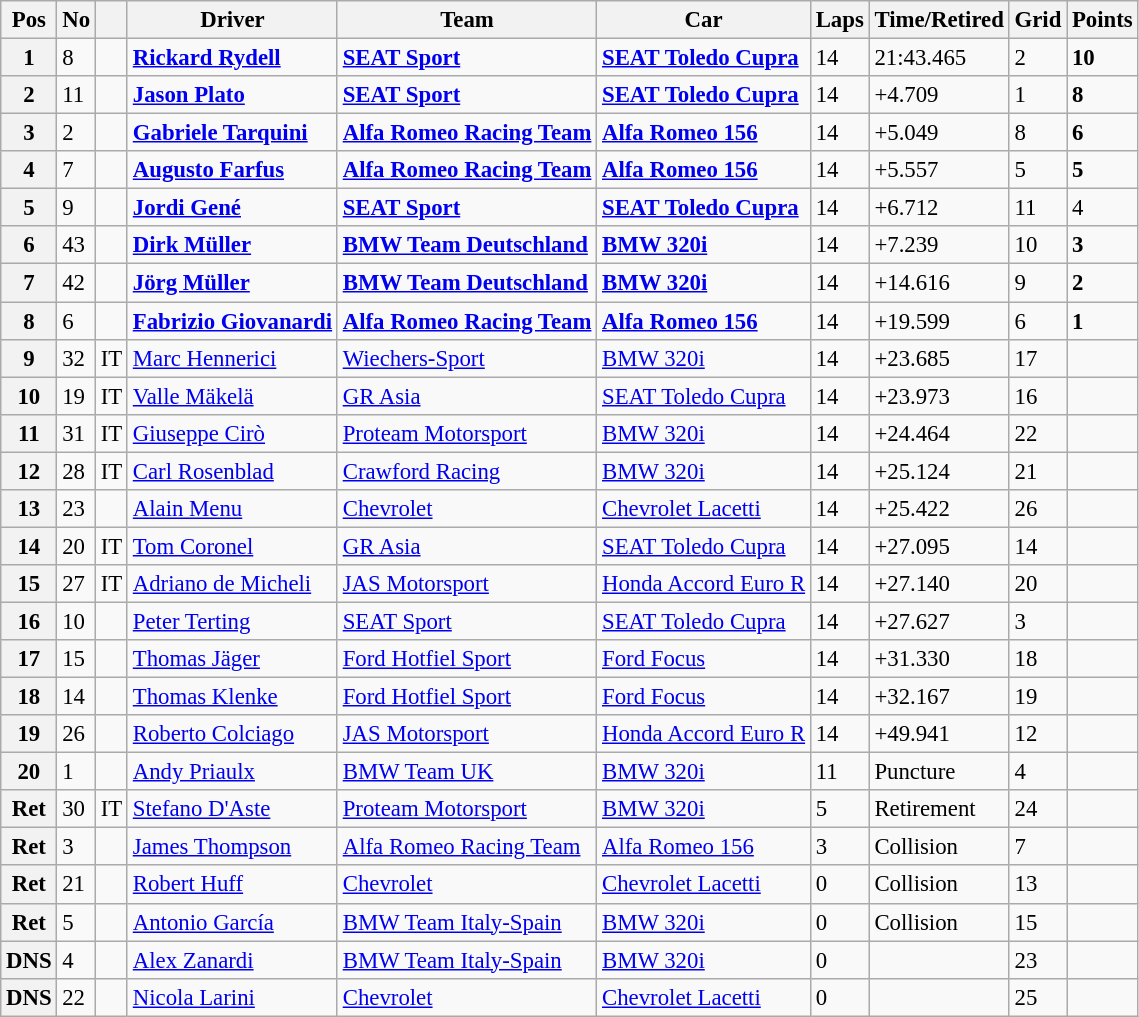<table class="wikitable" style="font-size: 95%">
<tr>
<th>Pos</th>
<th>No</th>
<th></th>
<th>Driver</th>
<th>Team</th>
<th>Car</th>
<th>Laps</th>
<th>Time/Retired</th>
<th>Grid</th>
<th>Points</th>
</tr>
<tr>
<th>1</th>
<td>8</td>
<td></td>
<td> <strong><a href='#'>Rickard Rydell</a></strong></td>
<td><strong><a href='#'>SEAT Sport</a></strong></td>
<td><strong><a href='#'>SEAT Toledo Cupra</a></strong></td>
<td>14</td>
<td>21:43.465</td>
<td>2</td>
<td><strong>10</strong></td>
</tr>
<tr>
<th>2</th>
<td>11</td>
<td></td>
<td> <strong><a href='#'>Jason Plato</a></strong></td>
<td><strong><a href='#'>SEAT Sport</a></strong></td>
<td><strong><a href='#'>SEAT Toledo Cupra</a></strong></td>
<td>14</td>
<td>+4.709</td>
<td>1</td>
<td><strong>8</strong></td>
</tr>
<tr>
<th>3</th>
<td>2</td>
<td></td>
<td> <strong><a href='#'>Gabriele Tarquini</a></strong></td>
<td><strong><a href='#'>Alfa Romeo Racing Team</a></strong></td>
<td><strong><a href='#'>Alfa Romeo 156</a></strong></td>
<td>14</td>
<td>+5.049</td>
<td>8</td>
<td><strong>6</strong></td>
</tr>
<tr>
<th>4</th>
<td>7</td>
<td></td>
<td> <strong><a href='#'>Augusto Farfus</a></strong></td>
<td><strong><a href='#'>Alfa Romeo Racing Team</a></strong></td>
<td><strong><a href='#'>Alfa Romeo 156</a></strong></td>
<td>14</td>
<td>+5.557</td>
<td>5</td>
<td><strong>5</strong></td>
</tr>
<tr>
<th>5</th>
<td>9</td>
<td></td>
<td> <strong><a href='#'>Jordi Gené</a></strong></td>
<td><strong><a href='#'>SEAT Sport</a></strong></td>
<td><strong><a href='#'>SEAT Toledo Cupra</a></strong></td>
<td>14</td>
<td>+6.712</td>
<td>11</td>
<td>4</td>
</tr>
<tr>
<th>6</th>
<td>43</td>
<td></td>
<td> <strong><a href='#'>Dirk Müller</a></strong></td>
<td><strong><a href='#'>BMW Team Deutschland</a></strong></td>
<td><strong><a href='#'>BMW 320i</a></strong></td>
<td>14</td>
<td>+7.239</td>
<td>10</td>
<td><strong>3</strong></td>
</tr>
<tr>
<th>7</th>
<td>42</td>
<td></td>
<td> <strong><a href='#'>Jörg Müller</a></strong></td>
<td><strong><a href='#'>BMW Team Deutschland</a></strong></td>
<td><strong><a href='#'>BMW 320i</a></strong></td>
<td>14</td>
<td>+14.616</td>
<td>9</td>
<td><strong>2</strong></td>
</tr>
<tr>
<th>8</th>
<td>6</td>
<td></td>
<td> <strong><a href='#'>Fabrizio Giovanardi</a></strong></td>
<td><strong><a href='#'>Alfa Romeo Racing Team</a></strong></td>
<td><strong><a href='#'>Alfa Romeo 156</a></strong></td>
<td>14</td>
<td>+19.599</td>
<td>6</td>
<td><strong>1</strong></td>
</tr>
<tr>
<th>9</th>
<td>32</td>
<td>IT</td>
<td> <a href='#'>Marc Hennerici</a></td>
<td><a href='#'>Wiechers-Sport</a></td>
<td><a href='#'>BMW 320i</a></td>
<td>14</td>
<td>+23.685</td>
<td>17</td>
<td></td>
</tr>
<tr>
<th>10</th>
<td>19</td>
<td>IT</td>
<td> <a href='#'>Valle Mäkelä</a></td>
<td><a href='#'>GR Asia</a></td>
<td><a href='#'>SEAT Toledo Cupra</a></td>
<td>14</td>
<td>+23.973</td>
<td>16</td>
<td></td>
</tr>
<tr>
<th>11</th>
<td>31</td>
<td>IT</td>
<td>  <a href='#'>Giuseppe Cirò</a></td>
<td><a href='#'>Proteam Motorsport</a></td>
<td><a href='#'>BMW 320i</a></td>
<td>14</td>
<td>+24.464</td>
<td>22</td>
<td></td>
</tr>
<tr>
<th>12</th>
<td>28</td>
<td>IT</td>
<td> <a href='#'>Carl Rosenblad</a></td>
<td><a href='#'>Crawford Racing</a></td>
<td><a href='#'>BMW 320i</a></td>
<td>14</td>
<td>+25.124</td>
<td>21</td>
<td></td>
</tr>
<tr>
<th>13</th>
<td>23</td>
<td></td>
<td> <a href='#'>Alain Menu</a></td>
<td><a href='#'>Chevrolet</a></td>
<td><a href='#'>Chevrolet Lacetti</a></td>
<td>14</td>
<td>+25.422</td>
<td>26</td>
<td></td>
</tr>
<tr>
<th>14</th>
<td>20</td>
<td>IT</td>
<td> <a href='#'>Tom Coronel</a></td>
<td><a href='#'>GR Asia</a></td>
<td><a href='#'>SEAT Toledo Cupra</a></td>
<td>14</td>
<td>+27.095</td>
<td>14</td>
<td></td>
</tr>
<tr>
<th>15</th>
<td>27</td>
<td>IT</td>
<td> <a href='#'>Adriano de Micheli</a></td>
<td><a href='#'>JAS Motorsport</a></td>
<td><a href='#'>Honda Accord Euro R</a></td>
<td>14</td>
<td>+27.140</td>
<td>20</td>
<td></td>
</tr>
<tr>
<th>16</th>
<td>10</td>
<td></td>
<td> <a href='#'>Peter Terting</a></td>
<td><a href='#'>SEAT Sport</a></td>
<td><a href='#'>SEAT Toledo Cupra</a></td>
<td>14</td>
<td>+27.627</td>
<td>3</td>
<td></td>
</tr>
<tr>
<th>17</th>
<td>15</td>
<td></td>
<td> <a href='#'>Thomas Jäger</a></td>
<td><a href='#'>Ford Hotfiel Sport</a></td>
<td><a href='#'>Ford Focus</a></td>
<td>14</td>
<td>+31.330</td>
<td>18</td>
<td></td>
</tr>
<tr>
<th>18</th>
<td>14</td>
<td></td>
<td> <a href='#'>Thomas Klenke</a></td>
<td><a href='#'>Ford Hotfiel Sport</a></td>
<td><a href='#'>Ford Focus</a></td>
<td>14</td>
<td>+32.167</td>
<td>19</td>
<td></td>
</tr>
<tr>
<th>19</th>
<td>26</td>
<td></td>
<td> <a href='#'>Roberto Colciago</a></td>
<td><a href='#'>JAS Motorsport</a></td>
<td><a href='#'>Honda Accord Euro R</a></td>
<td>14</td>
<td>+49.941</td>
<td>12</td>
<td></td>
</tr>
<tr>
<th>20</th>
<td>1</td>
<td></td>
<td> <a href='#'>Andy Priaulx</a></td>
<td><a href='#'>BMW Team UK</a></td>
<td><a href='#'>BMW 320i</a></td>
<td>11</td>
<td>Puncture</td>
<td>4</td>
<td></td>
</tr>
<tr>
<th>Ret</th>
<td>30</td>
<td>IT</td>
<td> <a href='#'>Stefano D'Aste</a></td>
<td><a href='#'>Proteam Motorsport</a></td>
<td><a href='#'>BMW 320i</a></td>
<td>5</td>
<td>Retirement</td>
<td>24</td>
<td></td>
</tr>
<tr>
<th>Ret</th>
<td>3</td>
<td></td>
<td> <a href='#'>James Thompson</a></td>
<td><a href='#'>Alfa Romeo Racing Team</a></td>
<td><a href='#'>Alfa Romeo 156</a></td>
<td>3</td>
<td>Collision</td>
<td>7</td>
<td></td>
</tr>
<tr>
<th>Ret</th>
<td>21</td>
<td></td>
<td> <a href='#'>Robert Huff</a></td>
<td><a href='#'>Chevrolet</a></td>
<td><a href='#'>Chevrolet Lacetti</a></td>
<td>0</td>
<td>Collision</td>
<td>13</td>
<td></td>
</tr>
<tr>
<th>Ret</th>
<td>5</td>
<td></td>
<td> <a href='#'>Antonio García</a></td>
<td><a href='#'>BMW Team Italy-Spain</a></td>
<td><a href='#'>BMW 320i</a></td>
<td>0</td>
<td>Collision</td>
<td>15</td>
<td></td>
</tr>
<tr>
<th>DNS</th>
<td>4</td>
<td></td>
<td> <a href='#'>Alex Zanardi</a></td>
<td><a href='#'>BMW Team Italy-Spain</a></td>
<td><a href='#'>BMW 320i</a></td>
<td>0</td>
<td></td>
<td>23</td>
<td></td>
</tr>
<tr>
<th>DNS</th>
<td>22</td>
<td></td>
<td> <a href='#'>Nicola Larini</a></td>
<td><a href='#'>Chevrolet</a></td>
<td><a href='#'>Chevrolet Lacetti</a></td>
<td>0</td>
<td></td>
<td>25</td>
<td></td>
</tr>
</table>
